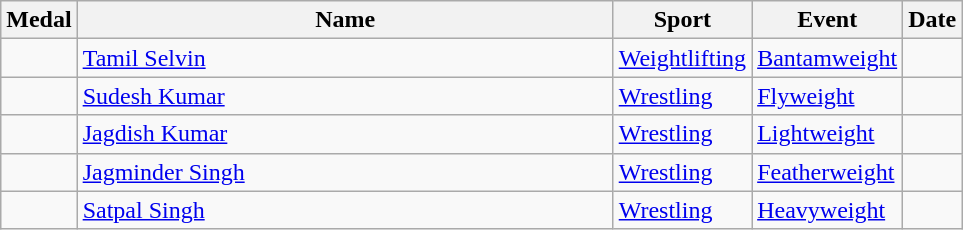<table class="wikitable sortable">
<tr>
<th>Medal</th>
<th width=350px>Name</th>
<th>Sport</th>
<th>Event</th>
<th>Date</th>
</tr>
<tr>
<td></td>
<td><a href='#'>Tamil Selvin</a></td>
<td><a href='#'>Weightlifting</a></td>
<td><a href='#'>Bantamweight</a></td>
<td></td>
</tr>
<tr>
<td></td>
<td><a href='#'>Sudesh Kumar</a></td>
<td><a href='#'>Wrestling</a></td>
<td><a href='#'>Flyweight</a></td>
<td></td>
</tr>
<tr>
<td></td>
<td><a href='#'>Jagdish Kumar</a></td>
<td><a href='#'>Wrestling</a></td>
<td><a href='#'>Lightweight</a></td>
<td></td>
</tr>
<tr>
<td></td>
<td><a href='#'>Jagminder Singh</a></td>
<td><a href='#'>Wrestling</a></td>
<td><a href='#'>Featherweight</a></td>
<td></td>
</tr>
<tr>
<td></td>
<td><a href='#'>Satpal Singh</a></td>
<td><a href='#'>Wrestling</a></td>
<td><a href='#'>Heavyweight</a></td>
<td></td>
</tr>
</table>
